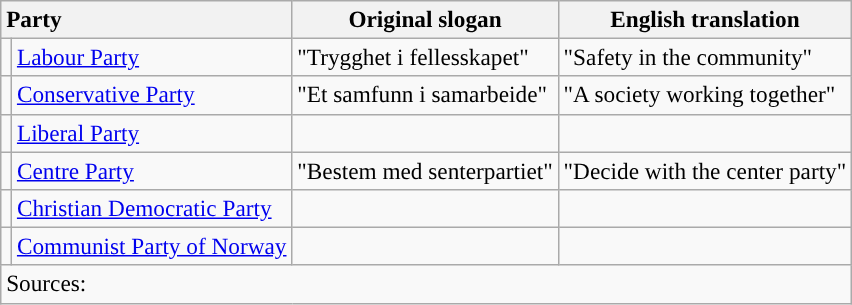<table class="wikitable" style="font-size:97%; text-align:left">
<tr>
<th colspan="2" style="text-align:left;">Party</th>
<th>Original slogan</th>
<th>English translation</th>
</tr>
<tr>
<td style="background:"></td>
<td><a href='#'>Labour Party</a></td>
<td>"Trygghet i fellesskapet"</td>
<td>"Safety in the community"</td>
</tr>
<tr>
<td style="background:"></td>
<td><a href='#'>Conservative Party</a></td>
<td>"Et samfunn i samarbeide"</td>
<td>"A society working together"</td>
</tr>
<tr>
<td style="background:"></td>
<td><a href='#'>Liberal Party</a></td>
<td></td>
<td></td>
</tr>
<tr>
<td style="background:"></td>
<td><a href='#'>Centre Party</a></td>
<td>"Bestem med senterpartiet"</td>
<td>"Decide with the center party"</td>
</tr>
<tr>
<td style="background:"></td>
<td><a href='#'>Christian Democratic Party</a></td>
<td></td>
<td></td>
</tr>
<tr>
<td style="background:"></td>
<td><a href='#'>Communist Party of Norway</a></td>
<td></td>
<td></td>
</tr>
<tr>
<td colspan="4">Sources: </td>
</tr>
</table>
